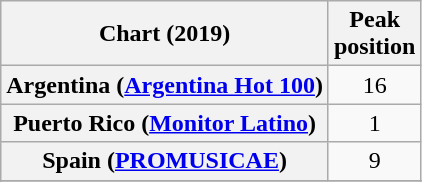<table class="wikitable sortable plainrowheaders" style="text-align:center">
<tr>
<th scope="col">Chart (2019)</th>
<th scope="col">Peak<br>position</th>
</tr>
<tr>
<th scope="row">Argentina (<a href='#'>Argentina Hot 100</a>)</th>
<td>16</td>
</tr>
<tr>
<th scope="row">Puerto Rico (<a href='#'>Monitor Latino</a>)</th>
<td>1</td>
</tr>
<tr>
<th scope="row">Spain (<a href='#'>PROMUSICAE</a>)</th>
<td>9</td>
</tr>
<tr>
</tr>
<tr>
</tr>
<tr>
</tr>
<tr>
</tr>
</table>
